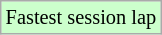<table class="wikitable" style="font-size: 85%;">
<tr style="background:#ccffcc;">
<td>Fastest session lap</td>
</tr>
</table>
